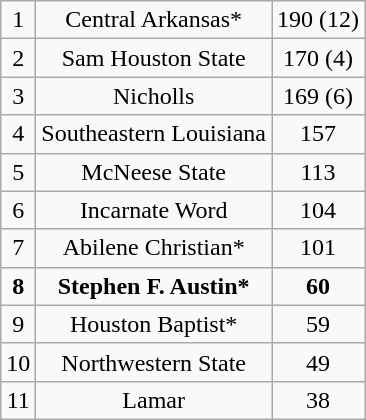<table class="wikitable">
<tr align="center">
<td>1</td>
<td>Central Arkansas*</td>
<td>190 (12)</td>
</tr>
<tr align="center">
<td>2</td>
<td>Sam Houston State</td>
<td>170 (4)</td>
</tr>
<tr align="center">
<td>3</td>
<td>Nicholls</td>
<td>169 (6)</td>
</tr>
<tr align="center">
<td>4</td>
<td>Southeastern Louisiana</td>
<td>157</td>
</tr>
<tr align="center">
<td>5</td>
<td>McNeese State</td>
<td>113</td>
</tr>
<tr align="center">
<td>6</td>
<td>Incarnate Word</td>
<td>104</td>
</tr>
<tr align="center">
<td>7</td>
<td>Abilene Christian*</td>
<td>101</td>
</tr>
<tr align="center">
<td><strong>8</strong></td>
<td><strong>Stephen F. Austin*</strong></td>
<td><strong>60</strong></td>
</tr>
<tr align="center">
<td>9</td>
<td>Houston Baptist*</td>
<td>59</td>
</tr>
<tr align="center">
<td>10</td>
<td>Northwestern State</td>
<td>49</td>
</tr>
<tr align="center">
<td>11</td>
<td>Lamar</td>
<td>38</td>
</tr>
</table>
